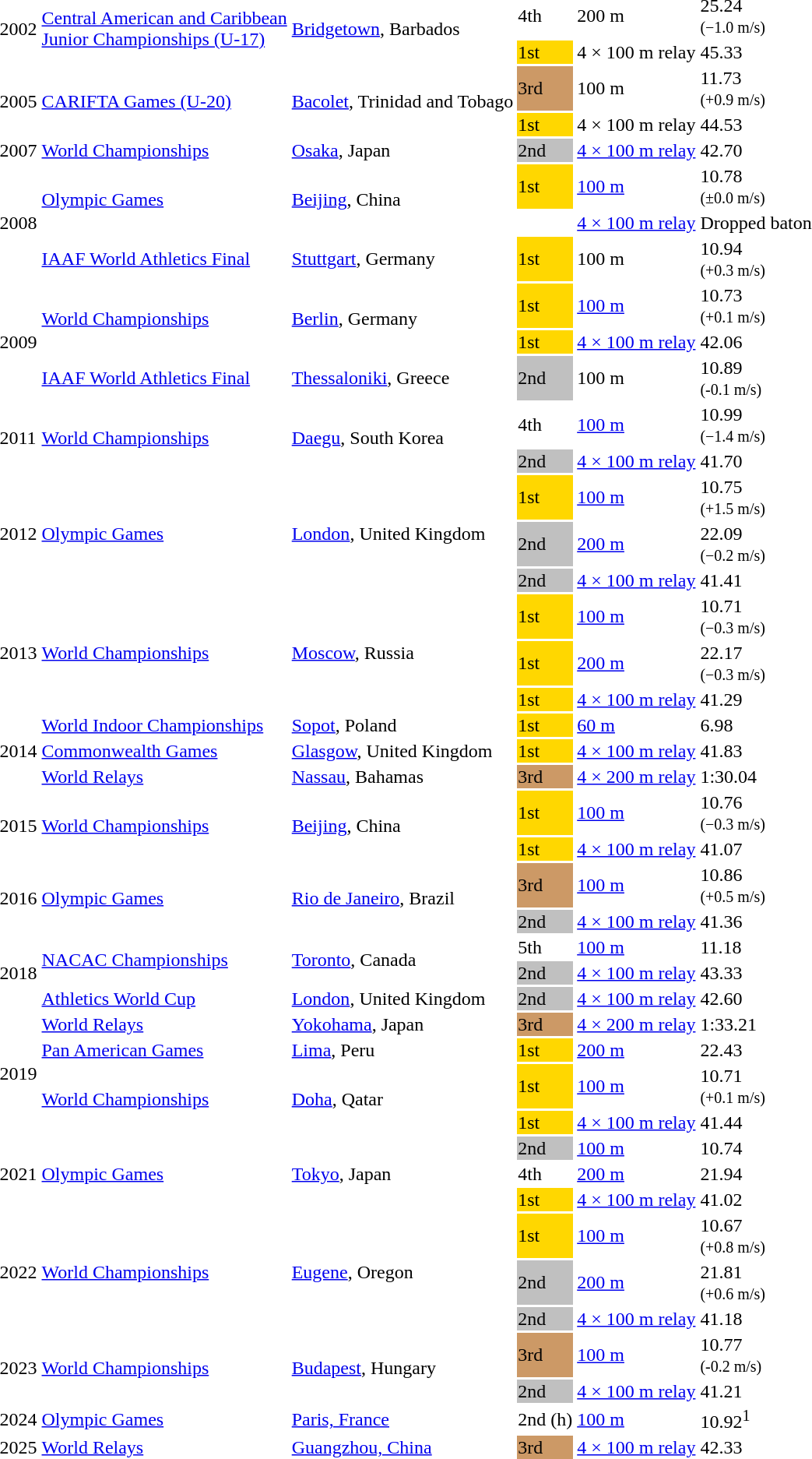<table>
<tr>
<td rowspan = "2">2002</td>
<td rowspan = "2"><a href='#'>Central American and Caribbean<br>Junior Championships (U-17)</a></td>
<td rowspan = "2"><a href='#'>Bridgetown</a>, Barbados</td>
<td>4th</td>
<td>200 m</td>
<td>25.24<br><small>(−1.0 m/s)</small></td>
</tr>
<tr>
<td bgcolor=gold>1st</td>
<td data-sort-value="400 relay">4 × 100 m relay</td>
<td>45.33 <strong></strong></td>
</tr>
<tr>
<td rowspan = "2">2005</td>
<td rowspan = "2"><a href='#'>CARIFTA Games (U-20)</a></td>
<td rowspan = "2"><a href='#'>Bacolet</a>, Trinidad and Tobago</td>
<td style="background:#c96;">3rd</td>
<td>100 m</td>
<td>11.73<br><small>(+0.9 m/s)</small></td>
</tr>
<tr>
<td bgcolor=gold>1st</td>
<td data-sort-value="400 relay">4 × 100 m relay</td>
<td>44.53</td>
</tr>
<tr>
<td>2007</td>
<td><a href='#'>World Championships</a></td>
<td><a href='#'>Osaka</a>, Japan</td>
<td style="background:silver;">2nd</td>
<td data-sort-value="400 relay"><a href='#'>4 × 100 m relay</a></td>
<td>42.70 <strong></strong></td>
</tr>
<tr>
<td rowspan = "3">2008</td>
<td rowspan = "2"><a href='#'>Olympic Games</a></td>
<td rowspan = "2"><a href='#'>Beijing</a>, China</td>
<td bgcolor=gold>1st</td>
<td><a href='#'>100 m</a></td>
<td>10.78 <strong></strong><br><small>(±0.0 m/s)</small></td>
</tr>
<tr>
<td></td>
<td data-sort-value="400 relay"><a href='#'>4 × 100 m relay</a></td>
<td>Dropped baton</td>
</tr>
<tr>
<td><a href='#'>IAAF World Athletics Final</a></td>
<td><a href='#'>Stuttgart</a>, Germany</td>
<td bgcolor=gold>1st</td>
<td>100 m</td>
<td>10.94<br><small>(+0.3 m/s)</small></td>
</tr>
<tr>
<td rowspan = "3">2009</td>
<td rowspan = "2"><a href='#'>World Championships</a></td>
<td rowspan = "2"><a href='#'>Berlin</a>, Germany</td>
<td bgcolor=gold>1st</td>
<td><a href='#'>100 m</a></td>
<td>10.73 <strong></strong> <strong></strong> <br><small>(+0.1 m/s)</small></td>
</tr>
<tr>
<td bgcolor=gold>1st</td>
<td data-sort-value="400 relay"><a href='#'>4 × 100 m relay</a></td>
<td>42.06</td>
</tr>
<tr>
<td><a href='#'>IAAF World Athletics Final</a></td>
<td><a href='#'>Thessaloniki</a>, Greece</td>
<td style="background:silver;">2nd</td>
<td>100 m</td>
<td>10.89 <br><small>(-0.1 m/s)</small></td>
</tr>
<tr>
<td rowspan = "2">2011</td>
<td rowspan = "2"><a href='#'>World Championships</a></td>
<td rowspan = "2"><a href='#'>Daegu</a>, South Korea</td>
<td>4th</td>
<td><a href='#'>100 m</a></td>
<td>10.99<br><small>(−1.4 m/s)</small></td>
</tr>
<tr>
<td style="background:silver;">2nd</td>
<td data-sort-value="400 relay"><a href='#'>4 × 100 m relay</a></td>
<td>41.70 <strong></strong></td>
</tr>
<tr>
<td rowspan = "3">2012</td>
<td rowspan = "3"><a href='#'>Olympic Games</a></td>
<td rowspan = "3"><a href='#'>London</a>, United Kingdom</td>
<td bgcolor=gold>1st</td>
<td><a href='#'>100 m</a></td>
<td>10.75 <br><small>(+1.5 m/s)</small></td>
</tr>
<tr>
<td style="background:silver;">2nd</td>
<td><a href='#'>200 m</a></td>
<td>22.09 <strong></strong><br><small>(−0.2 m/s)</small></td>
</tr>
<tr>
<td style="background:silver;">2nd</td>
<td data-sort-value="400 relay"><a href='#'>4 × 100 m relay</a></td>
<td>41.41 <strong></strong></td>
</tr>
<tr>
<td rowspan = "3">2013</td>
<td rowspan = "3"><a href='#'>World Championships</a></td>
<td rowspan = "3"><a href='#'>Moscow</a>, Russia</td>
<td bgcolor=gold>1st</td>
<td><a href='#'>100 m</a></td>
<td>10.71 <strong></strong><br><small>(−0.3 m/s)</small></td>
</tr>
<tr>
<td bgcolor=gold>1st</td>
<td><a href='#'>200 m</a></td>
<td>22.17<br><small>(−0.3 m/s)</small></td>
</tr>
<tr>
<td bgcolor=gold>1st</td>
<td data-sort-value="400 relay"><a href='#'>4 × 100 m relay</a></td>
<td>41.29 <strong></strong></td>
</tr>
<tr>
<td rowspan = "3">2014</td>
<td><a href='#'>World Indoor Championships</a></td>
<td><a href='#'>Sopot</a>, Poland</td>
<td style="background:gold;">1st</td>
<td><a href='#'>60 m</a></td>
<td>6.98 <strong></strong> <strong></strong></td>
</tr>
<tr>
<td><a href='#'>Commonwealth Games</a></td>
<td><a href='#'>Glasgow</a>, United Kingdom</td>
<td style="background:gold;">1st</td>
<td data-sort-value="400 relay"><a href='#'>4 × 100 m relay</a></td>
<td>41.83 <strong></strong></td>
</tr>
<tr>
<td><a href='#'>World Relays</a></td>
<td><a href='#'>Nassau</a>, Bahamas</td>
<td style="background:#c96;">3rd</td>
<td data-sort-value="200 relay"><a href='#'>4 × 200 m relay</a></td>
<td>1:30.04 <strong></strong></td>
</tr>
<tr>
<td rowspan = "2">2015</td>
<td rowspan = "2"><a href='#'>World Championships</a></td>
<td rowspan = "2"><a href='#'>Beijing</a>, China</td>
<td style="background:gold;">1st</td>
<td><a href='#'>100 m</a></td>
<td>10.76<br><small>(−0.3 m/s)</small></td>
</tr>
<tr>
<td style="background:gold;">1st</td>
<td data-sort-value="400 relay"><a href='#'>4 × 100 m relay</a></td>
<td>41.07 <strong></strong> <strong></strong></td>
</tr>
<tr>
<td rowspan = "2">2016</td>
<td rowspan = "2"><a href='#'>Olympic Games</a></td>
<td rowspan = "2"><a href='#'>Rio de Janeiro</a>, Brazil</td>
<td style="background:#c96;">3rd</td>
<td><a href='#'>100 m</a></td>
<td>10.86 <strong></strong><br><small>(+0.5 m/s)</small></td>
</tr>
<tr>
<td style="background:silver;">2nd</td>
<td data-sort-value="400 relay"><a href='#'>4 × 100 m relay</a></td>
<td>41.36 <strong></strong></td>
</tr>
<tr>
<td rowspan=3>2018</td>
<td rowspan=2><a href='#'>NACAC Championships</a></td>
<td rowspan=2><a href='#'>Toronto</a>, Canada</td>
<td>5th</td>
<td><a href='#'>100 m</a></td>
<td>11.18</td>
</tr>
<tr>
<td bgcolor=silver>2nd</td>
<td data-sort-value="400 relay"><a href='#'>4 × 100 m relay</a></td>
<td>43.33</td>
</tr>
<tr>
<td><a href='#'>Athletics World Cup</a></td>
<td><a href='#'>London</a>, United Kingdom</td>
<td style="background:silver;">2nd</td>
<td data-sort-value="400 relay"><a href='#'>4 × 100 m relay</a></td>
<td>42.60</td>
</tr>
<tr>
<td rowspan=4>2019</td>
<td><a href='#'>World Relays</a></td>
<td><a href='#'>Yokohama</a>, Japan</td>
<td bgcolor=cc9966>3rd</td>
<td data-sort-value="800 relay"><a href='#'>4 × 200 m relay</a></td>
<td data-sort-value="93.21">1:33.21</td>
</tr>
<tr>
<td><a href='#'>Pan American Games</a></td>
<td><a href='#'>Lima</a>, Peru</td>
<td bgcolor=gold>1st</td>
<td><a href='#'>200 m</a></td>
<td>22.43 <strong></strong></td>
</tr>
<tr>
<td rowspan=2><a href='#'>World Championships</a></td>
<td rowspan=2><a href='#'>Doha</a>, Qatar</td>
<td bgcolor=gold>1st</td>
<td><a href='#'>100 m</a></td>
<td>10.71 <strong></strong><br><small>(+0.1 m/s)</small></td>
</tr>
<tr>
<td bgcolor=gold>1st</td>
<td data-sort-value="400 relay"><a href='#'>4 × 100 m relay</a></td>
<td>41.44 <strong></strong></td>
</tr>
<tr>
<td rowspan=3>2021</td>
<td rowspan=3><a href='#'>Olympic Games</a></td>
<td rowspan=3><a href='#'>Tokyo</a>, Japan</td>
<td bgcolor="silver" data-sort-value="2nd">2nd</td>
<td><a href='#'>100 m</a></td>
<td>10.74</td>
</tr>
<tr>
<td data-sort-value="4th">4th</td>
<td><a href='#'>200 m</a></td>
<td>21.94</td>
</tr>
<tr>
<td bgcolor="gold" data-sort-value="1st">1st</td>
<td><a href='#'>4 × 100 m relay</a></td>
<td>41.02 <strong></strong></td>
</tr>
<tr>
<td rowspan=3>2022</td>
<td rowspan=3><a href='#'>World Championships</a></td>
<td rowspan=3><a href='#'>Eugene</a>, Oregon</td>
<td bgcolor=gold>1st</td>
<td><a href='#'>100 m</a></td>
<td>10.67 <strong></strong> <strong></strong><br><small>(+0.8 m/s)</small></td>
</tr>
<tr>
<td bgcolor="silver" data-sort-value="2nd">2nd</td>
<td><a href='#'>200 m</a></td>
<td>21.81 <strong></strong> <br><small>(+0.6 m/s)</small></td>
</tr>
<tr>
<td bgcolor="silver" data-sort-value="2nd">2nd</td>
<td><a href='#'>4 × 100 m relay</a></td>
<td>41.18 <strong></strong></td>
</tr>
<tr>
<td rowspan=2>2023</td>
<td rowspan=2><a href='#'>World Championships</a></td>
<td rowspan=2><a href='#'>Budapest</a>, Hungary</td>
<td bgcolor=cc9966>3rd</td>
<td><a href='#'>100 m</a></td>
<td>10.77 <strong></strong> <br><small>(-0.2 m/s)</small></td>
</tr>
<tr>
<td bgcolor=silver>2nd</td>
<td><a href='#'>4 × 100 m relay</a></td>
<td>41.21</td>
</tr>
<tr>
<td>2024</td>
<td><a href='#'>Olympic Games</a></td>
<td><a href='#'>Paris, France</a></td>
<td>2nd (h)</td>
<td><a href='#'>100 m</a></td>
<td>10.92<sup>1</sup></td>
</tr>
<tr>
<td>2025</td>
<td><a href='#'>World Relays</a></td>
<td><a href='#'>Guangzhou, China</a></td>
<td bgcolor=cc9966>3rd</td>
<td><a href='#'>4 × 100 m relay</a></td>
<td>42.33</td>
</tr>
</table>
